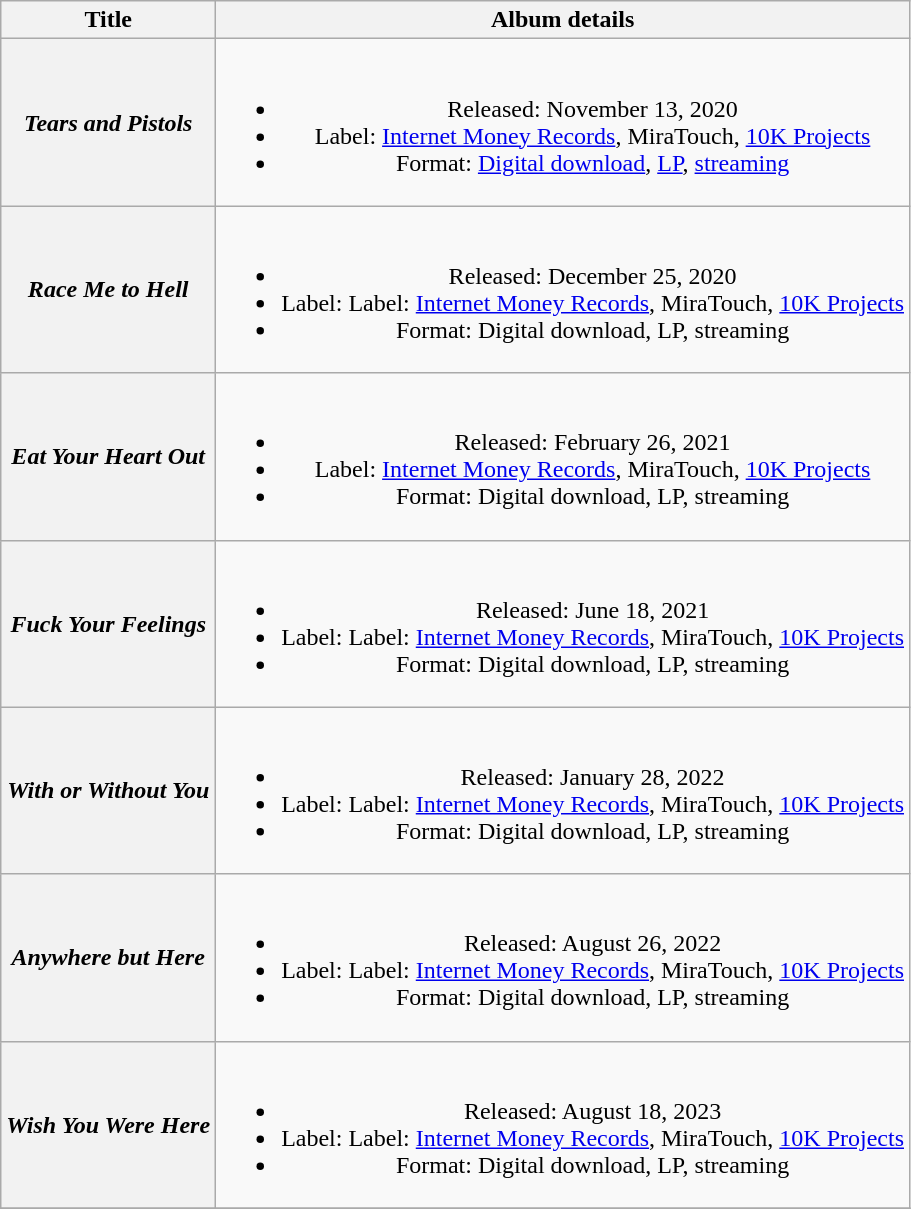<table class="wikitable plainrowheaders" style="text-align:center;">
<tr>
<th scope="col">Title</th>
<th scope="col">Album details</th>
</tr>
<tr>
<th scope="row"><em>Tears and Pistols</em></th>
<td><br><ul><li>Released: November 13, 2020</li><li>Label: <a href='#'>Internet Money Records</a>, MiraTouch, <a href='#'>10K Projects</a></li><li>Format: <a href='#'>Digital download</a>, <a href='#'>LP</a>, <a href='#'>streaming</a></li></ul></td>
</tr>
<tr>
<th scope="row"><em>Race Me to Hell</em></th>
<td><br><ul><li>Released: December 25, 2020</li><li>Label: Label: <a href='#'>Internet Money Records</a>, MiraTouch, <a href='#'>10K Projects</a></li><li>Format: Digital download, LP, streaming</li></ul></td>
</tr>
<tr>
<th scope="row"><em>Eat Your Heart Out</em></th>
<td><br><ul><li>Released: February 26, 2021</li><li>Label: <a href='#'>Internet Money Records</a>, MiraTouch, <a href='#'>10K Projects</a></li><li>Format: Digital download, LP, streaming</li></ul></td>
</tr>
<tr>
<th scope="row"><em>Fuck Your Feelings</em></th>
<td><br><ul><li>Released: June 18, 2021</li><li>Label: Label: <a href='#'>Internet Money Records</a>, MiraTouch, <a href='#'>10K Projects</a></li><li>Format: Digital download, LP, streaming</li></ul></td>
</tr>
<tr>
<th scope="row"><em>With or Without You</em></th>
<td><br><ul><li>Released: January 28, 2022</li><li>Label: Label: <a href='#'>Internet Money Records</a>, MiraTouch, <a href='#'>10K Projects</a></li><li>Format: Digital download, LP, streaming</li></ul></td>
</tr>
<tr>
<th scope="row"><em>Anywhere but Here</em></th>
<td><br><ul><li>Released: August 26, 2022</li><li>Label: Label: <a href='#'>Internet Money Records</a>, MiraTouch, <a href='#'>10K Projects</a></li><li>Format: Digital download, LP, streaming</li></ul></td>
</tr>
<tr>
<th scope="row"><em>Wish You Were Here</em></th>
<td><br><ul><li>Released: August 18, 2023</li><li>Label: Label: <a href='#'>Internet Money Records</a>, MiraTouch, <a href='#'>10K Projects</a></li><li>Format: Digital download, LP, streaming</li></ul></td>
</tr>
<tr>
</tr>
</table>
